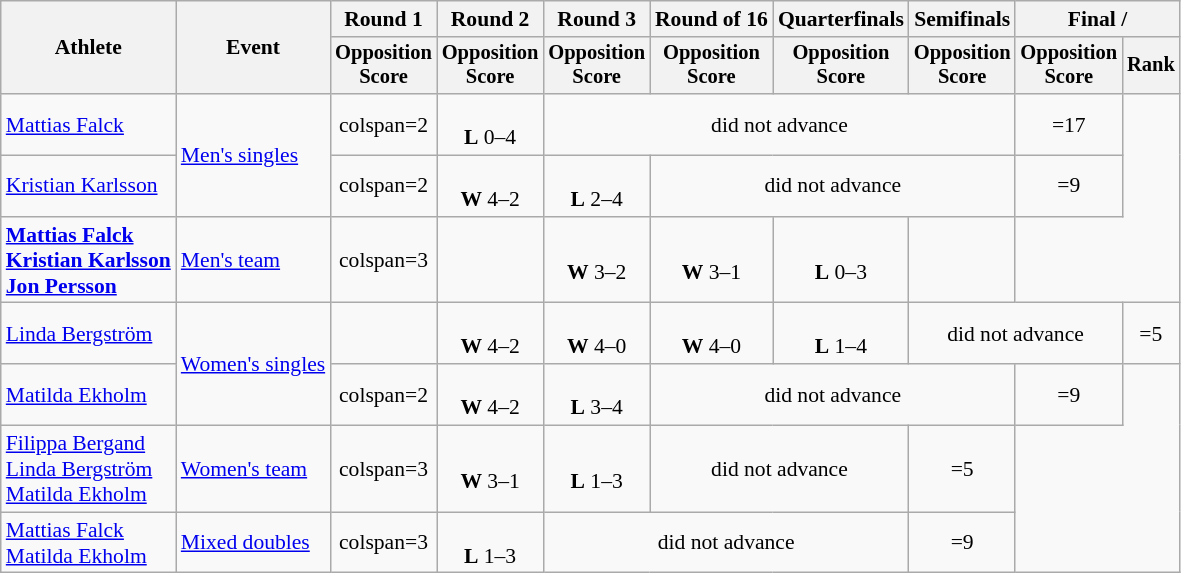<table class=wikitable style="font-size:90%">
<tr>
<th rowspan="2">Athlete</th>
<th rowspan="2">Event</th>
<th>Round 1</th>
<th>Round 2</th>
<th>Round 3</th>
<th>Round of 16</th>
<th>Quarterfinals</th>
<th>Semifinals</th>
<th colspan=2>Final / </th>
</tr>
<tr style="font-size:95%">
<th>Opposition<br>Score</th>
<th>Opposition<br>Score</th>
<th>Opposition<br>Score</th>
<th>Opposition<br>Score</th>
<th>Opposition<br>Score</th>
<th>Opposition<br>Score</th>
<th>Opposition<br>Score</th>
<th>Rank</th>
</tr>
<tr align=center>
<td align=left><a href='#'>Mattias Falck</a></td>
<td align=left rowspan=2><a href='#'>Men's singles</a></td>
<td>colspan=2 </td>
<td><br><strong>L</strong> 0–4</td>
<td colspan=4>did not advance</td>
<td>=17</td>
</tr>
<tr align=center>
<td align=left><a href='#'>Kristian Karlsson</a></td>
<td>colspan=2 </td>
<td><br><strong>W</strong> 4–2</td>
<td><br><strong>L</strong> 2–4</td>
<td colspan=3>did not advance</td>
<td>=9</td>
</tr>
<tr align=center>
<td align=left><strong><a href='#'>Mattias Falck</a></strong><br><strong><a href='#'>Kristian Karlsson</a></strong><br><strong><a href='#'>Jon Persson</a></strong></td>
<td align=left><a href='#'>Men's team</a></td>
<td>colspan=3 </td>
<td></td>
<td><br><strong>W</strong> 3–2</td>
<td><br><strong>W</strong> 3–1</td>
<td><br><strong>L</strong> 0–3</td>
<td></td>
</tr>
<tr align=center>
<td align=left><a href='#'>Linda Bergström</a></td>
<td align=left rowspan=2><a href='#'>Women's singles</a></td>
<td></td>
<td><br><strong>W</strong> 4–2</td>
<td><br><strong>W</strong> 4–0</td>
<td><br><strong>W</strong> 4–0</td>
<td><br><strong>L</strong> 1–4</td>
<td colspan=2>did not advance</td>
<td>=5</td>
</tr>
<tr align=center>
<td align=left><a href='#'>Matilda Ekholm</a></td>
<td>colspan=2 </td>
<td><br><strong>W</strong> 4–2</td>
<td><br><strong>L</strong> 3–4</td>
<td colspan=3>did not advance</td>
<td>=9</td>
</tr>
<tr align=center>
<td align=left><a href='#'>Filippa Bergand</a><br><a href='#'>Linda Bergström</a><br><a href='#'>Matilda Ekholm</a></td>
<td align=left><a href='#'>Women's team</a></td>
<td>colspan=3 </td>
<td><br><strong>W</strong> 3–1</td>
<td><br><strong>L</strong> 1–3</td>
<td colspan=2>did not advance</td>
<td>=5</td>
</tr>
<tr align=center>
<td align=left><a href='#'>Mattias Falck</a><br><a href='#'>Matilda Ekholm</a></td>
<td align=left><a href='#'>Mixed doubles</a></td>
<td>colspan=3 </td>
<td><br><strong>L</strong> 1–3</td>
<td colspan=3>did not advance</td>
<td>=9</td>
</tr>
</table>
